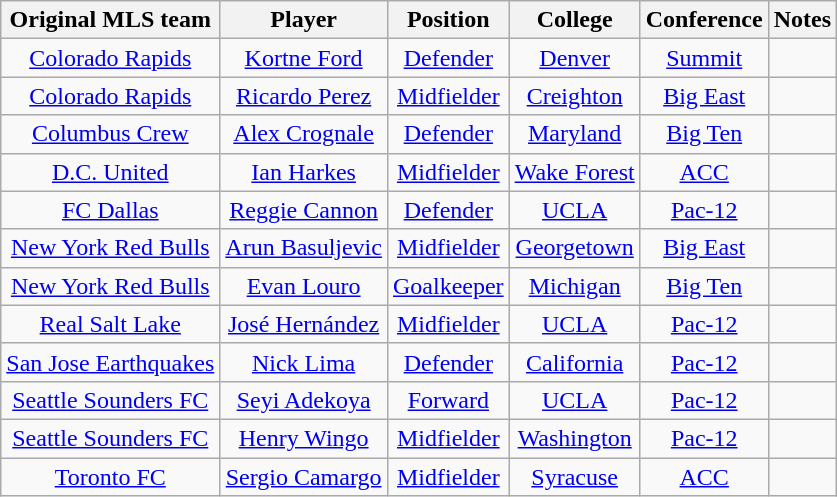<table class="wikitable sortable" style="text-align:center">
<tr>
<th>Original MLS team</th>
<th>Player</th>
<th>Position</th>
<th>College</th>
<th>Conference</th>
<th>Notes</th>
</tr>
<tr>
<td><a href='#'>Colorado Rapids</a></td>
<td><a href='#'>Kortne Ford</a></td>
<td><a href='#'>Defender</a></td>
<td><a href='#'>Denver</a></td>
<td><a href='#'>Summit</a></td>
<td></td>
</tr>
<tr>
<td><a href='#'>Colorado Rapids</a></td>
<td><a href='#'>Ricardo Perez</a></td>
<td><a href='#'>Midfielder</a></td>
<td><a href='#'>Creighton</a></td>
<td><a href='#'>Big East</a></td>
<td></td>
</tr>
<tr>
<td><a href='#'>Columbus Crew</a></td>
<td><a href='#'>Alex Crognale</a></td>
<td><a href='#'>Defender</a></td>
<td><a href='#'>Maryland</a></td>
<td><a href='#'>Big Ten</a></td>
<td></td>
</tr>
<tr>
<td><a href='#'>D.C. United</a></td>
<td><a href='#'>Ian Harkes</a></td>
<td><a href='#'>Midfielder</a></td>
<td><a href='#'>Wake Forest</a></td>
<td><a href='#'>ACC</a></td>
<td></td>
</tr>
<tr>
<td><a href='#'>FC Dallas</a></td>
<td><a href='#'>Reggie Cannon</a></td>
<td><a href='#'>Defender</a></td>
<td><a href='#'>UCLA</a></td>
<td><a href='#'>Pac-12</a></td>
<td></td>
</tr>
<tr>
<td><a href='#'>New York Red Bulls</a></td>
<td><a href='#'>Arun Basuljevic</a></td>
<td><a href='#'>Midfielder</a></td>
<td><a href='#'>Georgetown</a></td>
<td><a href='#'>Big East</a></td>
<td></td>
</tr>
<tr>
<td><a href='#'>New York Red Bulls</a></td>
<td><a href='#'>Evan Louro</a></td>
<td><a href='#'>Goalkeeper</a></td>
<td><a href='#'>Michigan</a></td>
<td><a href='#'>Big Ten</a></td>
<td></td>
</tr>
<tr>
<td><a href='#'>Real Salt Lake</a></td>
<td><a href='#'>José Hernández</a></td>
<td><a href='#'>Midfielder</a></td>
<td><a href='#'>UCLA</a></td>
<td><a href='#'>Pac-12</a></td>
<td></td>
</tr>
<tr>
<td><a href='#'>San Jose Earthquakes</a></td>
<td><a href='#'>Nick Lima</a></td>
<td><a href='#'>Defender</a></td>
<td><a href='#'>California</a></td>
<td><a href='#'>Pac-12</a></td>
<td></td>
</tr>
<tr>
<td><a href='#'>Seattle Sounders FC</a></td>
<td><a href='#'>Seyi Adekoya</a></td>
<td><a href='#'>Forward</a></td>
<td><a href='#'>UCLA</a></td>
<td><a href='#'>Pac-12</a></td>
<td></td>
</tr>
<tr>
<td><a href='#'>Seattle Sounders FC</a></td>
<td><a href='#'>Henry Wingo</a></td>
<td><a href='#'>Midfielder</a></td>
<td><a href='#'>Washington</a></td>
<td><a href='#'>Pac-12</a></td>
<td></td>
</tr>
<tr>
<td><a href='#'>Toronto FC</a></td>
<td><a href='#'>Sergio Camargo</a></td>
<td><a href='#'>Midfielder</a></td>
<td><a href='#'>Syracuse</a></td>
<td><a href='#'>ACC</a></td>
<td></td>
</tr>
</table>
